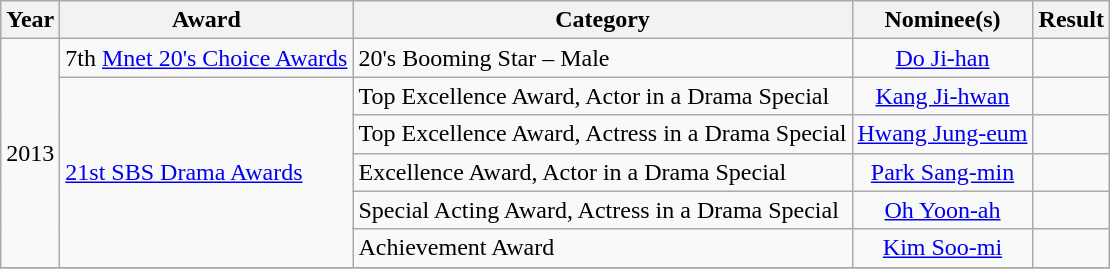<table class="wikitable">
<tr>
<th>Year</th>
<th>Award</th>
<th>Category</th>
<th>Nominee(s)</th>
<th>Result</th>
</tr>
<tr>
<td rowspan="6" style="text-align:center;">2013</td>
<td>7th <a href='#'>Mnet 20's Choice Awards</a></td>
<td>20's Booming Star – Male</td>
<td style="text-align:center;"><a href='#'>Do Ji-han</a></td>
<td></td>
</tr>
<tr>
<td rowspan="5"><a href='#'>21st SBS Drama Awards</a></td>
<td>Top Excellence Award, Actor in a Drama Special</td>
<td style="text-align:center;"><a href='#'>Kang Ji-hwan</a></td>
<td></td>
</tr>
<tr>
<td>Top Excellence Award, Actress in a Drama Special</td>
<td style="text-align:center;"><a href='#'>Hwang Jung-eum</a></td>
<td></td>
</tr>
<tr>
<td>Excellence Award, Actor in a Drama Special</td>
<td style="text-align:center;"><a href='#'>Park Sang-min</a></td>
<td></td>
</tr>
<tr>
<td>Special Acting Award, Actress in a Drama Special</td>
<td style="text-align:center;"><a href='#'>Oh Yoon-ah</a></td>
<td></td>
</tr>
<tr>
<td>Achievement Award</td>
<td style="text-align:center;"><a href='#'>Kim Soo-mi</a></td>
<td></td>
</tr>
<tr>
</tr>
</table>
